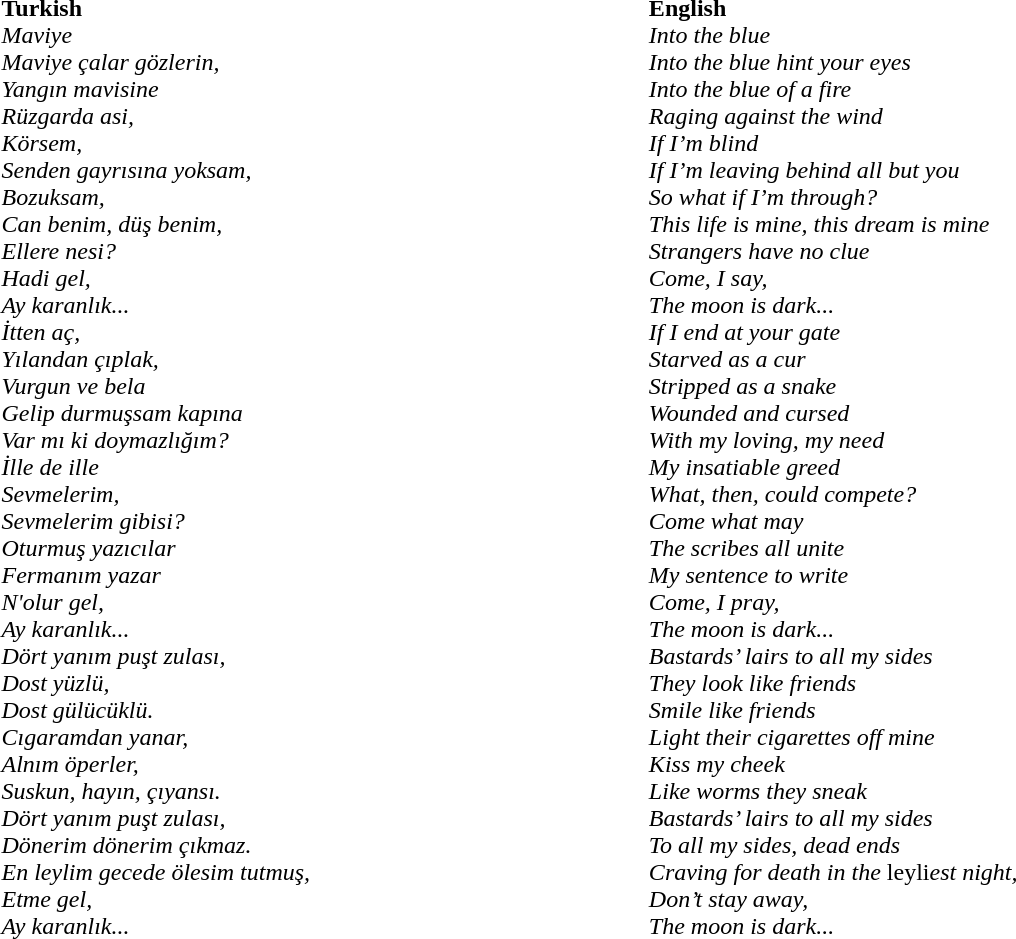<table width="75%">
<tr>
<td><strong>Turkish</strong><br><em>Maviye</em><br><em>Maviye çalar  gözlerin,</em><br><em>Yangın mavisine</em><br><em>Rüzgarda asi,</em><br><em>Körsem,</em><br><em>Senden gayrısına yoksam,</em><br><em>Bozuksam,</em><br><em>Can benim, düş benim,</em><br><em>Ellere nesi?</em><br><em>Hadi gel,</em><br><em>Ay karanlık...</em><br><em>İtten aç,</em><br><em>Yılandan çıplak,</em><br><em>Vurgun ve bela</em><br><em>Gelip durmuşsam kapına</em><br><em>Var mı ki doymazlığım?</em><br><em>İlle de ille</em><br><em>Sevmelerim,</em><br><em>Sevmelerim gibisi?</em><br><em>Oturmuş yazıcılar</em><br><em>Fermanım yazar</em><br><em>N'olur gel,</em><br><em>Ay karanlık...</em><br><em>Dört yanım puşt zulası,</em><br><em>Dost yüzlü,</em><br><em>Dost gülücüklü.</em><br><em>Cıgaramdan yanar,</em><br><em>Alnım öperler,</em><br><em>Suskun, hayın, çıyansı.</em><br><em>Dört yanım puşt zulası,</em><br><em>Dönerim dönerim çıkmaz.</em><br><em>En leylim gecede ölesim tutmuş,</em><br><em>Etme gel,</em><br><em>Ay karanlık...</em><br></td>
<td><strong>English</strong><br><em>Into the blue</em><br><em>Into the blue hint your eyes</em><br><em>Into the blue of a fire</em><br><em>Raging against the wind</em><br><em>If I’m blind</em><br><em>If I’m leaving behind all but you</em><br><em>So what if I’m through?</em><br><em>This life is mine, this dream is mine</em><br><em>Strangers have no clue</em><br><em>Come, I say,</em><br><em>The moon is dark...</em><br><em>If I end at your gate</em><br><em>Starved as a cur</em><br><em>Stripped as a snake</em><br><em>Wounded and cursed</em><br><em>With my loving, my need</em><br><em>My insatiable greed</em><br><em>What, then, could compete?</em><br><em>Come what may</em><br><em>The scribes all unite</em><br><em>My sentence to write</em><br><em>Come, I pray,</em><br><em>The moon is dark...</em><br><em>Bastards’ lairs to all my sides</em><br><em>They look like friends</em><br><em>Smile like friends</em><br><em>Light their cigarettes off mine</em><br><em>Kiss my cheek</em><br><em>Like worms they sneak</em><br><em>Bastards’ lairs to all my sides</em><br><em>To all my sides, dead ends</em><br><em>Craving for death in the </em>leyli<em>est night,</em><br><em>Don’t stay away,</em><br><em>The moon is dark...</em><br></td>
</tr>
</table>
